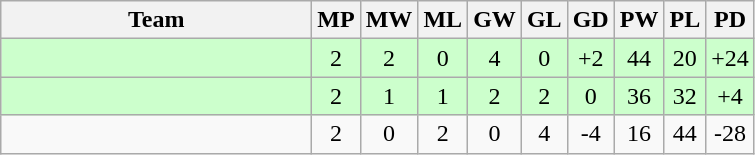<table class=wikitable style="text-align:center">
<tr>
<th width=200>Team</th>
<th width=20>MP</th>
<th width=20>MW</th>
<th width=20>ML</th>
<th width=20>GW</th>
<th width=20>GL</th>
<th width=20>GD</th>
<th width=20>PW</th>
<th width=20>PL</th>
<th width=20>PD</th>
</tr>
<tr style="background:#cfc;">
<td align=left><br></td>
<td>2</td>
<td>2</td>
<td>0</td>
<td>4</td>
<td>0</td>
<td>+2</td>
<td>44</td>
<td>20</td>
<td>+24</td>
</tr>
<tr style="background:#cfc;">
<td align=left><br></td>
<td>2</td>
<td>1</td>
<td>1</td>
<td>2</td>
<td>2</td>
<td>0</td>
<td>36</td>
<td>32</td>
<td>+4</td>
</tr>
<tr>
<td align=left><br></td>
<td>2</td>
<td>0</td>
<td>2</td>
<td>0</td>
<td>4</td>
<td>-4</td>
<td>16</td>
<td>44</td>
<td>-28</td>
</tr>
</table>
